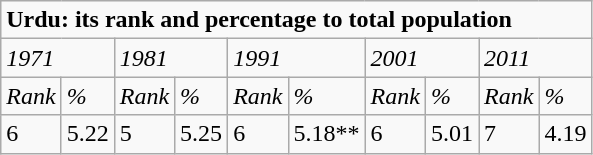<table class="wikitable">
<tr>
<td colspan=10><strong>Urdu: its rank and percentage to total population</strong></td>
</tr>
<tr>
<td colspan=2><em>1971</em></td>
<td colspan=2><em>1981</em></td>
<td colspan=2><em>1991</em></td>
<td colspan=2><em>2001</em></td>
<td colspan=2><em>2011</em></td>
</tr>
<tr>
<td><em>Rank</em></td>
<td><em>%</em></td>
<td><em>Rank</em></td>
<td><em>%</em></td>
<td><em>Rank</em></td>
<td><em>%</em></td>
<td><em>Rank</em></td>
<td><em>%</em></td>
<td><em>Rank</em></td>
<td><em>%</em></td>
</tr>
<tr>
<td>6</td>
<td>5.22</td>
<td>5</td>
<td>5.25</td>
<td>6</td>
<td>5.18**</td>
<td>6</td>
<td>5.01</td>
<td>7</td>
<td>4.19</td>
</tr>
</table>
